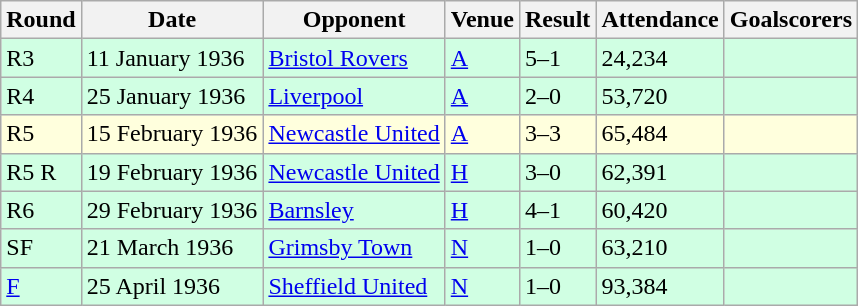<table class="wikitable">
<tr>
<th>Round</th>
<th>Date</th>
<th>Opponent</th>
<th>Venue</th>
<th>Result</th>
<th>Attendance</th>
<th>Goalscorers</th>
</tr>
<tr style="background:#d0ffe3;">
<td>R3</td>
<td>11 January 1936</td>
<td><a href='#'>Bristol Rovers</a></td>
<td><a href='#'>A</a></td>
<td>5–1</td>
<td>24,234</td>
<td></td>
</tr>
<tr style="background:#d0ffe3;">
<td>R4</td>
<td>25 January 1936</td>
<td><a href='#'>Liverpool</a></td>
<td><a href='#'>A</a></td>
<td>2–0</td>
<td>53,720</td>
<td></td>
</tr>
<tr style="background:#ffd;">
<td>R5</td>
<td>15 February 1936</td>
<td><a href='#'>Newcastle United</a></td>
<td><a href='#'>A</a></td>
<td>3–3</td>
<td>65,484</td>
<td></td>
</tr>
<tr style="background:#d0ffe3;">
<td>R5 R</td>
<td>19 February 1936</td>
<td><a href='#'>Newcastle United</a></td>
<td><a href='#'>H</a></td>
<td>3–0</td>
<td>62,391</td>
<td></td>
</tr>
<tr style="background:#d0ffe3;">
<td>R6</td>
<td>29 February 1936</td>
<td><a href='#'>Barnsley</a></td>
<td><a href='#'>H</a></td>
<td>4–1</td>
<td>60,420</td>
<td></td>
</tr>
<tr style="background:#d0ffe3;">
<td>SF</td>
<td>21 March 1936</td>
<td><a href='#'>Grimsby Town</a></td>
<td><a href='#'>N</a></td>
<td>1–0</td>
<td>63,210</td>
<td></td>
</tr>
<tr style="background:#d0ffe3;">
<td><a href='#'>F</a></td>
<td>25 April 1936</td>
<td><a href='#'>Sheffield United</a></td>
<td><a href='#'>N</a></td>
<td>1–0</td>
<td>93,384</td>
<td></td>
</tr>
</table>
